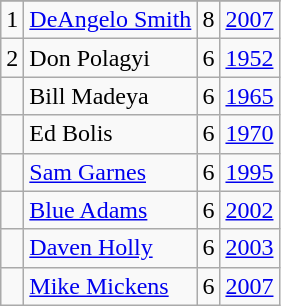<table class="wikitable">
<tr>
</tr>
<tr>
<td>1</td>
<td><a href='#'>DeAngelo Smith</a></td>
<td>8</td>
<td><a href='#'>2007</a></td>
</tr>
<tr>
<td>2</td>
<td>Don Polagyi</td>
<td>6</td>
<td><a href='#'>1952</a></td>
</tr>
<tr>
<td></td>
<td>Bill Madeya</td>
<td>6</td>
<td><a href='#'>1965</a></td>
</tr>
<tr>
<td></td>
<td>Ed Bolis</td>
<td>6</td>
<td><a href='#'>1970</a></td>
</tr>
<tr>
<td></td>
<td><a href='#'>Sam Garnes</a></td>
<td>6</td>
<td><a href='#'>1995</a></td>
</tr>
<tr>
<td></td>
<td><a href='#'>Blue Adams</a></td>
<td>6</td>
<td><a href='#'>2002</a></td>
</tr>
<tr>
<td></td>
<td><a href='#'>Daven Holly</a></td>
<td>6</td>
<td><a href='#'>2003</a></td>
</tr>
<tr>
<td></td>
<td><a href='#'>Mike Mickens</a></td>
<td>6</td>
<td><a href='#'>2007</a></td>
</tr>
</table>
